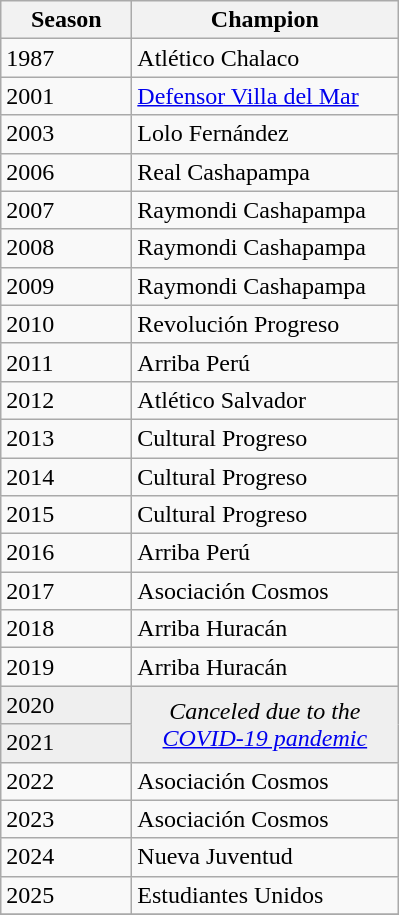<table class="wikitable sortable">
<tr>
<th width=80px>Season</th>
<th width=170px>Champion</th>
</tr>
<tr>
<td>1987</td>
<td>Atlético Chalaco</td>
</tr>
<tr>
<td>2001</td>
<td><a href='#'>Defensor Villa del Mar</a></td>
</tr>
<tr>
<td>2003</td>
<td>Lolo Fernández</td>
</tr>
<tr>
<td>2006</td>
<td>Real Cashapampa</td>
</tr>
<tr>
<td>2007</td>
<td>Raymondi Cashapampa</td>
</tr>
<tr>
<td>2008</td>
<td>Raymondi Cashapampa</td>
</tr>
<tr>
<td>2009</td>
<td>Raymondi Cashapampa</td>
</tr>
<tr>
<td>2010</td>
<td>Revolución Progreso</td>
</tr>
<tr>
<td>2011</td>
<td>Arriba Perú</td>
</tr>
<tr>
<td>2012</td>
<td>Atlético Salvador</td>
</tr>
<tr>
<td>2013</td>
<td>Cultural Progreso</td>
</tr>
<tr>
<td>2014</td>
<td>Cultural Progreso</td>
</tr>
<tr>
<td>2015</td>
<td>Cultural Progreso</td>
</tr>
<tr>
<td>2016</td>
<td>Arriba Perú</td>
</tr>
<tr>
<td>2017</td>
<td>Asociación Cosmos</td>
</tr>
<tr>
<td>2018</td>
<td>Arriba Huracán</td>
</tr>
<tr>
<td>2019</td>
<td>Arriba Huracán</td>
</tr>
<tr bgcolor=#efefef>
<td>2020</td>
<td rowspan=2 colspan="1" align=center><em>Canceled due to the <a href='#'>COVID-19 pandemic</a></em></td>
</tr>
<tr bgcolor=#efefef>
<td>2021</td>
</tr>
<tr>
<td>2022</td>
<td>Asociación Cosmos</td>
</tr>
<tr>
<td>2023</td>
<td>Asociación Cosmos</td>
</tr>
<tr>
<td>2024</td>
<td>Nueva Juventud</td>
</tr>
<tr>
<td>2025</td>
<td>Estudiantes Unidos</td>
</tr>
<tr>
</tr>
</table>
